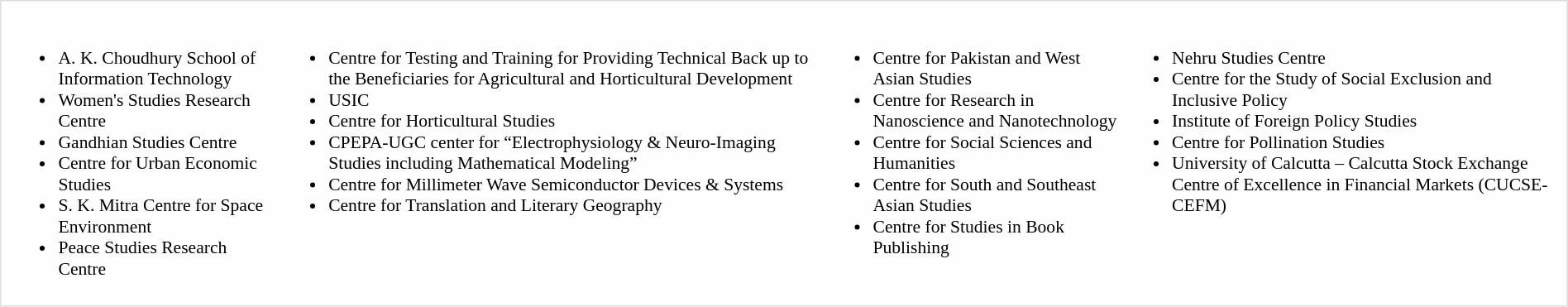<table style="border:1px solid #ddd; background:#fefefe; padding:3px; margin:0; margin:auto;">
<tr style="vertical-align:top; font-size:90%;">
<td><br><ul><li>A. K. Choudhury School of Information Technology</li><li>Women's Studies Research Centre</li><li>Gandhian Studies Centre</li><li>Centre for Urban Economic Studies</li><li>S. K. Mitra Centre for Space Environment</li><li>Peace Studies Research Centre</li></ul></td>
<td><br><ul><li>Centre for Testing and Training for Providing Technical Back up to the Beneficiaries for Agricultural and Horticultural Development</li><li>USIC</li><li>Centre for Horticultural Studies</li><li>CPEPA-UGC center for “Electrophysiology & Neuro-Imaging Studies including Mathematical Modeling”</li><li>Centre for Millimeter Wave Semiconductor Devices & Systems</li><li>Centre for Translation and Literary Geography</li></ul></td>
<td><br><ul><li>Centre for Pakistan and West Asian Studies</li><li>Centre for Research in Nanoscience and Nanotechnology</li><li>Centre for Social Sciences and Humanities</li><li>Centre for South and Southeast Asian Studies</li><li>Centre for Studies in Book Publishing</li></ul></td>
<td><br><ul><li>Nehru Studies Centre</li><li>Centre for the Study of Social Exclusion and Inclusive Policy</li><li>Institute of Foreign Policy Studies</li><li>Centre for Pollination Studies</li><li>University of Calcutta – Calcutta Stock Exchange Centre of Excellence in Financial Markets (CUCSE-CEFM)</li></ul></td>
</tr>
</table>
